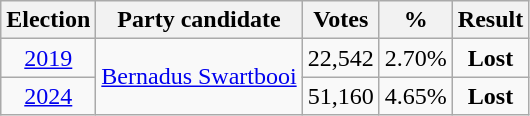<table class=wikitable style=text-align:center>
<tr>
<th>Election</th>
<th>Party candidate</th>
<th><strong>Votes</strong></th>
<th><strong>%</strong></th>
<th>Result</th>
</tr>
<tr>
<td><a href='#'>2019</a></td>
<td rowspan="2"><a href='#'>Bernadus Swartbooi</a></td>
<td>22,542</td>
<td>2.70%</td>
<td><strong>Lost</strong> </td>
</tr>
<tr>
<td><a href='#'>2024</a></td>
<td>51,160</td>
<td>4.65%</td>
<td><strong>Lost</strong> </td>
</tr>
</table>
